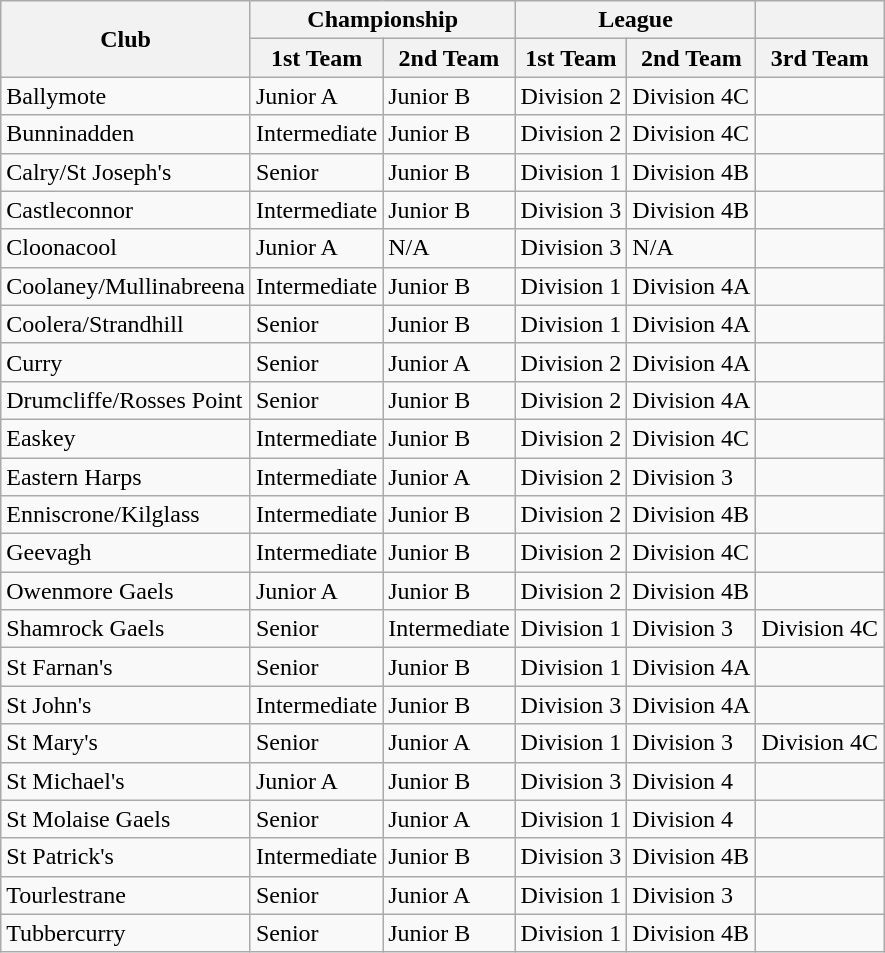<table class="wikitable">
<tr>
<th rowspan=2>Club</th>
<th colspan=2>Championship</th>
<th colspan=2>League</th>
<th></th>
</tr>
<tr>
<th>1st Team</th>
<th>2nd Team</th>
<th>1st Team</th>
<th>2nd Team</th>
<th>3rd Team</th>
</tr>
<tr>
<td>Ballymote</td>
<td>Junior A</td>
<td>Junior B</td>
<td>Division 2</td>
<td>Division 4C</td>
<td></td>
</tr>
<tr>
<td>Bunninadden</td>
<td>Intermediate</td>
<td>Junior B</td>
<td>Division 2</td>
<td>Division 4C</td>
<td></td>
</tr>
<tr>
<td>Calry/St Joseph's</td>
<td>Senior</td>
<td>Junior B</td>
<td>Division 1</td>
<td>Division 4B</td>
<td></td>
</tr>
<tr>
<td>Castleconnor</td>
<td>Intermediate</td>
<td>Junior B</td>
<td>Division 3</td>
<td>Division 4B</td>
<td></td>
</tr>
<tr>
<td>Cloonacool</td>
<td>Junior A</td>
<td>N/A</td>
<td>Division 3</td>
<td>N/A</td>
<td></td>
</tr>
<tr>
<td>Coolaney/Mullinabreena</td>
<td>Intermediate</td>
<td>Junior B</td>
<td>Division 1</td>
<td>Division 4A</td>
<td></td>
</tr>
<tr>
<td>Coolera/Strandhill</td>
<td>Senior</td>
<td>Junior B</td>
<td>Division 1</td>
<td>Division 4A</td>
<td></td>
</tr>
<tr>
<td>Curry</td>
<td>Senior</td>
<td>Junior A</td>
<td>Division 2</td>
<td>Division 4A</td>
<td></td>
</tr>
<tr>
<td>Drumcliffe/Rosses Point</td>
<td>Senior</td>
<td>Junior B</td>
<td>Division 2</td>
<td>Division 4A</td>
<td></td>
</tr>
<tr>
<td>Easkey</td>
<td>Intermediate</td>
<td>Junior B</td>
<td>Division 2</td>
<td>Division 4C</td>
<td></td>
</tr>
<tr>
<td>Eastern Harps</td>
<td>Intermediate</td>
<td>Junior A</td>
<td>Division 2</td>
<td>Division 3</td>
<td></td>
</tr>
<tr>
<td>Enniscrone/Kilglass</td>
<td>Intermediate</td>
<td>Junior B</td>
<td>Division 2</td>
<td>Division 4B</td>
<td></td>
</tr>
<tr>
<td>Geevagh</td>
<td>Intermediate</td>
<td>Junior B</td>
<td>Division 2</td>
<td>Division 4C</td>
<td></td>
</tr>
<tr>
<td>Owenmore Gaels</td>
<td>Junior A</td>
<td>Junior B</td>
<td>Division 2</td>
<td>Division 4B</td>
<td></td>
</tr>
<tr>
<td>Shamrock Gaels</td>
<td>Senior</td>
<td>Intermediate</td>
<td>Division 1</td>
<td>Division 3</td>
<td>Division 4C</td>
</tr>
<tr>
<td>St Farnan's</td>
<td>Senior</td>
<td>Junior B</td>
<td>Division 1</td>
<td>Division 4A</td>
<td></td>
</tr>
<tr>
<td>St John's</td>
<td>Intermediate</td>
<td>Junior B</td>
<td>Division 3</td>
<td>Division 4A</td>
<td></td>
</tr>
<tr>
<td>St Mary's</td>
<td>Senior</td>
<td>Junior A</td>
<td>Division 1</td>
<td>Division 3</td>
<td>Division 4C</td>
</tr>
<tr>
<td>St Michael's</td>
<td>Junior A</td>
<td>Junior B</td>
<td>Division 3</td>
<td>Division 4</td>
<td></td>
</tr>
<tr>
<td>St Molaise Gaels</td>
<td>Senior</td>
<td>Junior A</td>
<td>Division 1</td>
<td>Division 4</td>
<td></td>
</tr>
<tr>
<td>St Patrick's</td>
<td>Intermediate</td>
<td>Junior B</td>
<td>Division 3</td>
<td>Division 4B</td>
<td></td>
</tr>
<tr>
<td>Tourlestrane</td>
<td>Senior</td>
<td>Junior A</td>
<td>Division 1</td>
<td>Division 3</td>
<td></td>
</tr>
<tr>
<td>Tubbercurry</td>
<td>Senior</td>
<td>Junior B</td>
<td>Division 1</td>
<td>Division 4B</td>
<td></td>
</tr>
</table>
